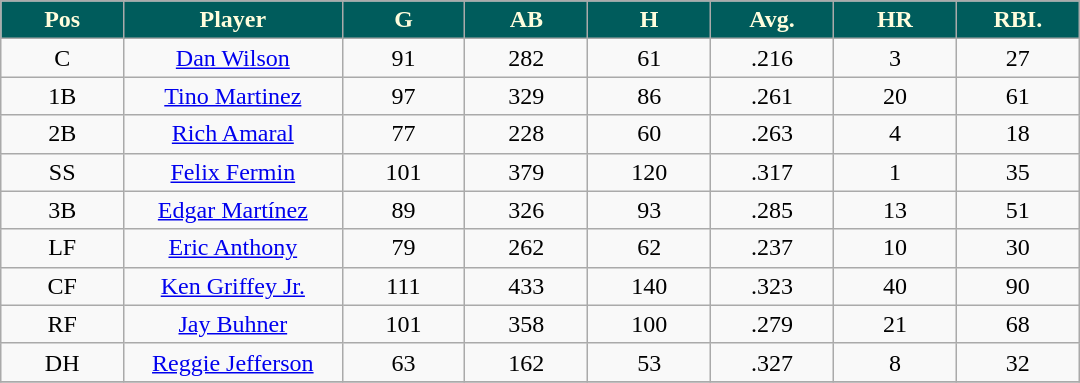<table class="wikitable sortable">
<tr align="center">
<th style=" background:#005c5c; color:#FFFDDD;" width="9%">Pos</th>
<th style=" background:#005c5c; color:#FFFDDD;" width="16%">Player</th>
<th style=" background:#005c5c; color:#FFFDDD;" width="9%">G</th>
<th style=" background:#005c5c; color:#FFFDDD;" width="9%">AB</th>
<th style=" background:#005c5c; color:#FFFDDD;" width="9%">H</th>
<th style=" background:#005c5c; color:#FFFDDD;" width="9%">Avg.</th>
<th style=" background:#005c5c; color:#FFFDDD;" width="9%">HR</th>
<th style=" background:#005c5c; color:#FFFDDD;" width="9%">RBI.</th>
</tr>
<tr align="center">
<td>C</td>
<td><a href='#'>Dan Wilson</a></td>
<td>91</td>
<td>282</td>
<td>61</td>
<td>.216</td>
<td>3</td>
<td>27</td>
</tr>
<tr align="center">
<td>1B</td>
<td><a href='#'>Tino Martinez</a></td>
<td>97</td>
<td>329</td>
<td>86</td>
<td>.261</td>
<td>20</td>
<td>61</td>
</tr>
<tr align="center">
<td>2B</td>
<td><a href='#'>Rich Amaral</a></td>
<td>77</td>
<td>228</td>
<td>60</td>
<td>.263</td>
<td>4</td>
<td>18</td>
</tr>
<tr align="center">
<td>SS</td>
<td><a href='#'>Felix Fermin</a></td>
<td>101</td>
<td>379</td>
<td>120</td>
<td>.317</td>
<td>1</td>
<td>35</td>
</tr>
<tr align=center>
<td>3B</td>
<td><a href='#'>Edgar Martínez</a></td>
<td>89</td>
<td>326</td>
<td>93</td>
<td>.285</td>
<td>13</td>
<td>51</td>
</tr>
<tr align="center">
<td>LF</td>
<td><a href='#'>Eric Anthony</a></td>
<td>79</td>
<td>262</td>
<td>62</td>
<td>.237</td>
<td>10</td>
<td>30</td>
</tr>
<tr align="center">
<td>CF</td>
<td><a href='#'>Ken Griffey Jr.</a></td>
<td>111</td>
<td>433</td>
<td>140</td>
<td>.323</td>
<td>40</td>
<td>90</td>
</tr>
<tr align="center">
<td>RF</td>
<td><a href='#'>Jay Buhner</a></td>
<td>101</td>
<td>358</td>
<td>100</td>
<td>.279</td>
<td>21</td>
<td>68</td>
</tr>
<tr align="center">
<td>DH</td>
<td><a href='#'>Reggie Jefferson</a></td>
<td>63</td>
<td>162</td>
<td>53</td>
<td>.327</td>
<td>8</td>
<td>32</td>
</tr>
<tr align="center">
</tr>
</table>
